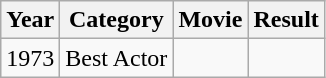<table class="wikitable">
<tr>
<th><strong>Year</strong></th>
<th><strong>Category</strong></th>
<th><strong>Movie</strong></th>
<th><strong>Result</strong></th>
</tr>
<tr>
<td>1973</td>
<td>Best Actor</td>
<td><em></em></td>
<td></td>
</tr>
</table>
